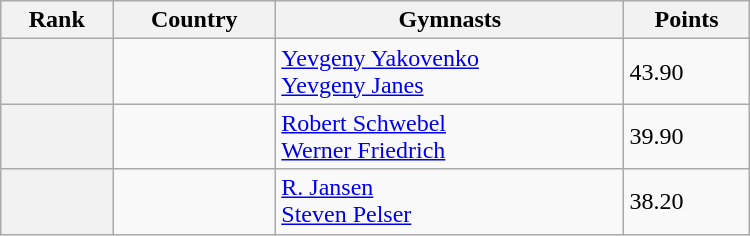<table class="wikitable" width=500>
<tr bgcolor="#efefef">
<th>Rank</th>
<th>Country</th>
<th>Gymnasts</th>
<th>Points</th>
</tr>
<tr>
<th></th>
<td></td>
<td><a href='#'>Yevgeny Yakovenko</a> <br> <a href='#'>Yevgeny Janes</a></td>
<td>43.90</td>
</tr>
<tr>
<th></th>
<td></td>
<td><a href='#'>Robert Schwebel</a> <br> <a href='#'>Werner Friedrich</a></td>
<td>39.90</td>
</tr>
<tr>
<th></th>
<td></td>
<td><a href='#'>R. Jansen</a> <br> <a href='#'>Steven Pelser</a></td>
<td>38.20</td>
</tr>
</table>
